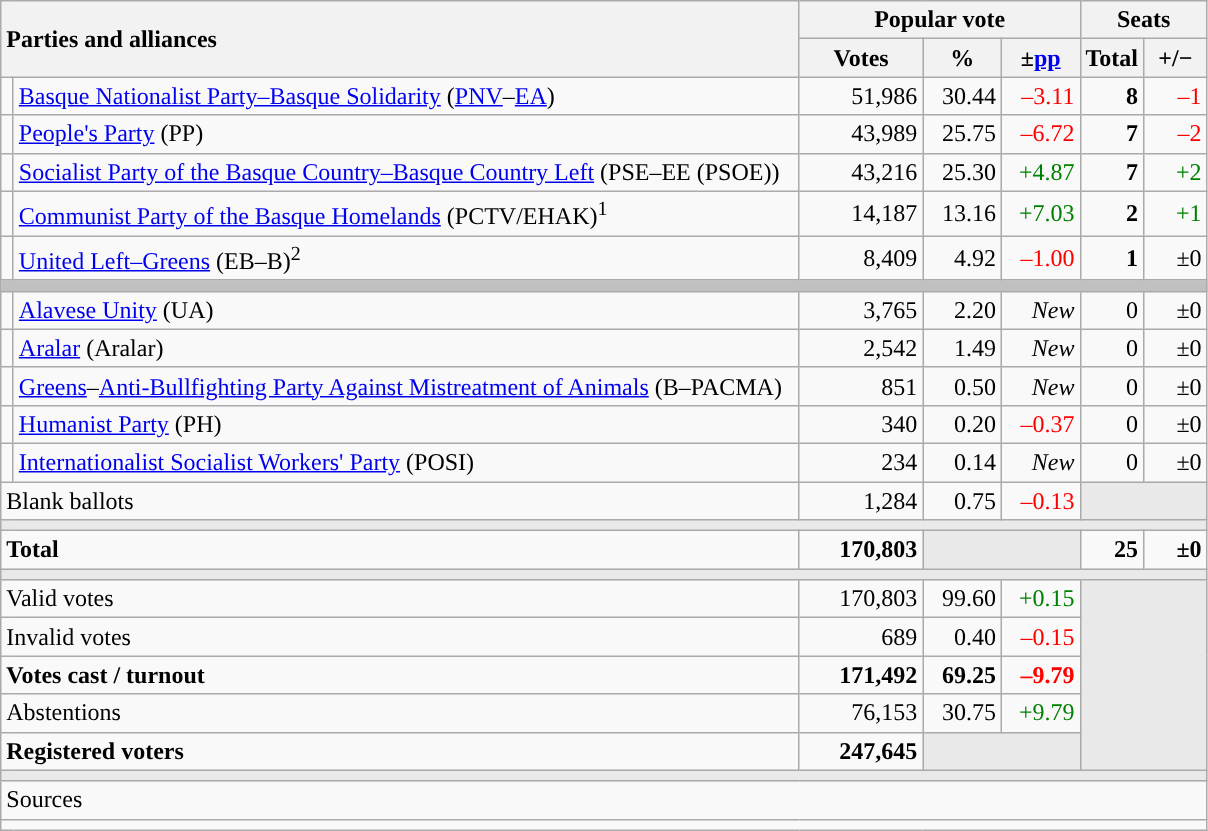<table class="wikitable" style="text-align:right;">
<tr>
<th style="text-align:left;" rowspan="2" colspan="2" width="525">Parties and alliances</th>
<th colspan="3">Popular vote</th>
<th colspan="2">Seats</th>
</tr>
<tr>
<th width="75">Votes</th>
<th width="45">%</th>
<th width="45">±<a href='#'>pp</a></th>
<th width="35">Total</th>
<th width="35">+/−</th>
</tr>
<tr>
<td width="1" style="color:inherit;background:"></td>
<td align="left"><a href='#'>Basque Nationalist Party–Basque Solidarity</a> (<a href='#'>PNV</a>–<a href='#'>EA</a>)</td>
<td>51,986</td>
<td>30.44</td>
<td style="color:red;">–3.11</td>
<td><strong>8</strong></td>
<td style="color:red;">–1</td>
</tr>
<tr>
<td style="color:inherit;background:"></td>
<td align="left"><a href='#'>People's Party</a> (PP)</td>
<td>43,989</td>
<td>25.75</td>
<td style="color:red;">–6.72</td>
<td><strong>7</strong></td>
<td style="color:red;">–2</td>
</tr>
<tr>
<td style="color:inherit;background:"></td>
<td align="left"><a href='#'>Socialist Party of the Basque Country–Basque Country Left</a> (PSE–EE (PSOE))</td>
<td>43,216</td>
<td>25.30</td>
<td style="color:green;">+4.87</td>
<td><strong>7</strong></td>
<td style="color:green;">+2</td>
</tr>
<tr>
<td style="color:inherit;background:"></td>
<td align="left"><a href='#'>Communist Party of the Basque Homelands</a> (PCTV/EHAK)<sup>1</sup></td>
<td>14,187</td>
<td>13.16</td>
<td style="color:green;">+7.03</td>
<td><strong>2</strong></td>
<td style="color:green;">+1</td>
</tr>
<tr>
<td style="color:inherit;background:"></td>
<td align="left"><a href='#'>United Left–Greens</a> (EB–B)<sup>2</sup></td>
<td>8,409</td>
<td>4.92</td>
<td style="color:red;">–1.00</td>
<td><strong>1</strong></td>
<td>±0</td>
</tr>
<tr>
<td colspan="7" bgcolor="#C0C0C0"></td>
</tr>
<tr>
<td style="color:inherit;background:"></td>
<td align="left"><a href='#'>Alavese Unity</a> (UA)</td>
<td>3,765</td>
<td>2.20</td>
<td><em>New</em></td>
<td>0</td>
<td>±0</td>
</tr>
<tr>
<td style="color:inherit;background:"></td>
<td align="left"><a href='#'>Aralar</a> (Aralar)</td>
<td>2,542</td>
<td>1.49</td>
<td><em>New</em></td>
<td>0</td>
<td>±0</td>
</tr>
<tr>
<td style="color:inherit;background:"></td>
<td align="left"><a href='#'>Greens</a>–<a href='#'>Anti-Bullfighting Party Against Mistreatment of Animals</a> (B–PACMA)</td>
<td>851</td>
<td>0.50</td>
<td><em>New</em></td>
<td>0</td>
<td>±0</td>
</tr>
<tr>
<td style="color:inherit;background:"></td>
<td align="left"><a href='#'>Humanist Party</a> (PH)</td>
<td>340</td>
<td>0.20</td>
<td style="color:red;">–0.37</td>
<td>0</td>
<td>±0</td>
</tr>
<tr>
<td style="color:inherit;background:"></td>
<td align="left"><a href='#'>Internationalist Socialist Workers' Party</a> (POSI)</td>
<td>234</td>
<td>0.14</td>
<td><em>New</em></td>
<td>0</td>
<td>±0</td>
</tr>
<tr>
<td align="left" colspan="2">Blank ballots</td>
<td>1,284</td>
<td>0.75</td>
<td style="color:red;">–0.13</td>
<td bgcolor="#E9E9E9" colspan="2"></td>
</tr>
<tr>
<td colspan="7" bgcolor="#E9E9E9"></td>
</tr>
<tr style="font-weight:bold;">
<td align="left" colspan="2">Total</td>
<td>170,803</td>
<td bgcolor="#E9E9E9" colspan="2"></td>
<td>25</td>
<td>±0</td>
</tr>
<tr>
<td colspan="7" bgcolor="#E9E9E9"></td>
</tr>
<tr>
<td align="left" colspan="2">Valid votes</td>
<td>170,803</td>
<td>99.60</td>
<td style="color:green;">+0.15</td>
<td bgcolor="#E9E9E9" colspan="2" rowspan="5"></td>
</tr>
<tr>
<td align="left" colspan="2">Invalid votes</td>
<td>689</td>
<td>0.40</td>
<td style="color:red;">–0.15</td>
</tr>
<tr style="font-weight:bold;">
<td align="left" colspan="2">Votes cast / turnout</td>
<td>171,492</td>
<td>69.25</td>
<td style="color:red;">–9.79</td>
</tr>
<tr>
<td align="left" colspan="2">Abstentions</td>
<td>76,153</td>
<td>30.75</td>
<td style="color:green;">+9.79</td>
</tr>
<tr style="font-weight:bold;">
<td align="left" colspan="2">Registered voters</td>
<td>247,645</td>
<td bgcolor="#E9E9E9" colspan="2"></td>
</tr>
<tr>
<td colspan="7" bgcolor="#E9E9E9"></td>
</tr>
<tr>
<td align="left" colspan="7">Sources</td>
</tr>
<tr>
<td colspan="7" style="text-align:left; max-width:790px;"></td>
</tr>
</table>
